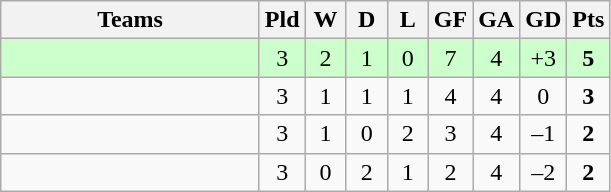<table class="wikitable" style="text-align: center;">
<tr>
<th width=165>Teams</th>
<th width=20>Pld</th>
<th width=20>W</th>
<th width=20>D</th>
<th width=20>L</th>
<th width=20>GF</th>
<th width=20>GA</th>
<th width=20>GD</th>
<th width=20>Pts</th>
</tr>
<tr align=center style="background:#ccffcc;">
<td style="text-align:left;"></td>
<td>3</td>
<td>2</td>
<td>1</td>
<td>0</td>
<td>7</td>
<td>4</td>
<td>+3</td>
<td><strong>5</strong></td>
</tr>
<tr align=center>
<td style="text-align:left;"></td>
<td>3</td>
<td>1</td>
<td>1</td>
<td>1</td>
<td>4</td>
<td>4</td>
<td>0</td>
<td><strong>3</strong></td>
</tr>
<tr align=center>
<td style="text-align:left;"></td>
<td>3</td>
<td>1</td>
<td>0</td>
<td>2</td>
<td>3</td>
<td>4</td>
<td>–1</td>
<td><strong>2</strong></td>
</tr>
<tr align=center>
<td style="text-align:left;"></td>
<td>3</td>
<td>0</td>
<td>2</td>
<td>1</td>
<td>2</td>
<td>4</td>
<td>–2</td>
<td><strong>2</strong></td>
</tr>
</table>
